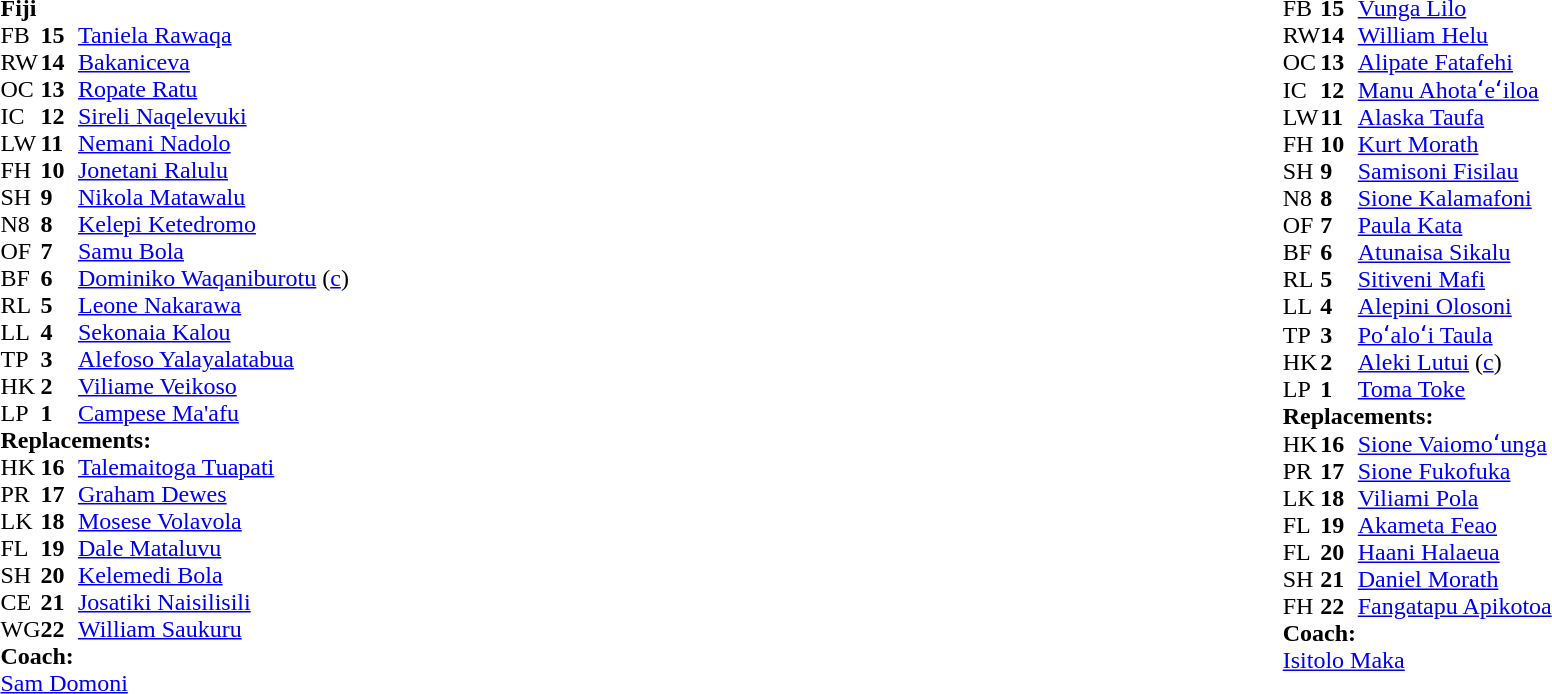<table style="width:100%;">
<tr>
<td style="vertical-align:top; width:50%;"><br><table style="font-size: 100%" cellspacing="0" cellpadding="0">
<tr>
<td colspan="4"><strong>Fiji</strong></td>
</tr>
<tr>
<th width="25"></th>
<th width="25"></th>
</tr>
<tr>
<td>FB</td>
<td><strong>15</strong></td>
<td><a href='#'>Taniela Rawaqa</a></td>
</tr>
<tr>
<td>RW</td>
<td><strong>14</strong></td>
<td><a href='#'>Bakaniceva</a></td>
<td></td>
</tr>
<tr>
<td>OC</td>
<td><strong>13</strong></td>
<td><a href='#'>Ropate Ratu</a></td>
</tr>
<tr>
<td>IC</td>
<td><strong>12</strong></td>
<td><a href='#'>Sireli Naqelevuki</a></td>
</tr>
<tr>
<td>LW</td>
<td><strong>11</strong></td>
<td><a href='#'>Nemani Nadolo</a></td>
<td></td>
</tr>
<tr>
<td>FH</td>
<td><strong>10</strong></td>
<td><a href='#'>Jonetani Ralulu</a></td>
</tr>
<tr>
<td>SH</td>
<td><strong>9</strong></td>
<td><a href='#'>Nikola Matawalu</a></td>
<td></td>
</tr>
<tr>
<td>N8</td>
<td><strong>8</strong></td>
<td><a href='#'>Kelepi Ketedromo</a></td>
<td></td>
</tr>
<tr>
<td>OF</td>
<td><strong>7</strong></td>
<td><a href='#'>Samu Bola</a></td>
<td></td>
</tr>
<tr>
<td>BF</td>
<td><strong>6</strong></td>
<td><a href='#'>Dominiko Waqaniburotu</a> (<a href='#'>c</a>)</td>
</tr>
<tr>
<td>RL</td>
<td><strong>5</strong></td>
<td><a href='#'>Leone Nakarawa</a></td>
</tr>
<tr>
<td>LL</td>
<td><strong>4</strong></td>
<td><a href='#'>Sekonaia Kalou</a></td>
</tr>
<tr>
<td>TP</td>
<td><strong>3</strong></td>
<td><a href='#'>Alefoso Yalayalatabua</a></td>
</tr>
<tr>
<td>HK</td>
<td><strong>2</strong></td>
<td><a href='#'>Viliame Veikoso</a></td>
<td></td>
</tr>
<tr>
<td>LP</td>
<td><strong>1</strong></td>
<td><a href='#'>Campese Ma'afu</a></td>
<td></td>
</tr>
<tr>
<td colspan=3><strong>Replacements:</strong></td>
</tr>
<tr>
<td>HK</td>
<td><strong>16</strong></td>
<td><a href='#'>Talemaitoga Tuapati</a></td>
<td></td>
</tr>
<tr>
<td>PR</td>
<td><strong>17</strong></td>
<td><a href='#'>Graham Dewes</a></td>
<td></td>
</tr>
<tr>
<td>LK</td>
<td><strong>18</strong></td>
<td><a href='#'>Mosese Volavola</a></td>
<td></td>
</tr>
<tr>
<td>FL</td>
<td><strong>19</strong></td>
<td><a href='#'>Dale Mataluvu</a></td>
<td></td>
</tr>
<tr>
<td>SH</td>
<td><strong>20</strong></td>
<td><a href='#'>Kelemedi Bola</a></td>
<td></td>
</tr>
<tr>
<td>CE</td>
<td><strong>21</strong></td>
<td><a href='#'>Josatiki Naisilisili</a></td>
<td></td>
</tr>
<tr>
<td>WG</td>
<td><strong>22</strong></td>
<td><a href='#'>William Saukuru</a></td>
<td></td>
</tr>
<tr>
<td colspan=3><strong>Coach:</strong></td>
</tr>
<tr>
<td colspan="4"> <a href='#'>Sam Domoni</a></td>
</tr>
</table>
</td>
<td style="vertical-align:top; width:50%;"><br><table cellspacing="0" cellpadding="0" style="font-size:100%; margin:auto;">
<tr>
<th width="25"></th>
<th width="25"></th>
</tr>
<tr>
<td>FB</td>
<td><strong>15</strong></td>
<td><a href='#'>Vunga Lilo</a></td>
<td></td>
</tr>
<tr>
<td>RW</td>
<td><strong>14</strong></td>
<td><a href='#'>William Helu</a></td>
</tr>
<tr>
<td>OC</td>
<td><strong>13</strong></td>
<td><a href='#'>Alipate Fatafehi</a></td>
</tr>
<tr>
<td>IC</td>
<td><strong>12</strong></td>
<td><a href='#'>Manu Ahotaʻeʻiloa</a></td>
</tr>
<tr>
<td>LW</td>
<td><strong>11</strong></td>
<td><a href='#'>Alaska Taufa</a></td>
</tr>
<tr>
<td>FH</td>
<td><strong>10</strong></td>
<td><a href='#'>Kurt Morath</a></td>
<td></td>
</tr>
<tr>
<td>SH</td>
<td><strong>9</strong></td>
<td><a href='#'>Samisoni Fisilau</a></td>
<td></td>
</tr>
<tr>
<td>N8</td>
<td><strong>8</strong></td>
<td><a href='#'>Sione Kalamafoni</a></td>
</tr>
<tr>
<td>OF</td>
<td><strong>7</strong></td>
<td><a href='#'>Paula Kata</a></td>
<td></td>
</tr>
<tr>
<td>BF</td>
<td><strong>6</strong></td>
<td><a href='#'>Atunaisa Sikalu</a></td>
<td></td>
</tr>
<tr>
<td>RL</td>
<td><strong>5</strong></td>
<td><a href='#'>Sitiveni Mafi</a></td>
</tr>
<tr>
<td>LL</td>
<td><strong>4</strong></td>
<td><a href='#'>Alepini Olosoni</a></td>
</tr>
<tr>
<td>TP</td>
<td><strong>3</strong></td>
<td><a href='#'>Poʻaloʻi Taula</a></td>
<td></td>
</tr>
<tr>
<td>HK</td>
<td><strong>2</strong></td>
<td><a href='#'>Aleki Lutui</a> (<a href='#'>c</a>)</td>
<td></td>
</tr>
<tr>
<td>LP</td>
<td><strong>1</strong></td>
<td><a href='#'>Toma Toke</a></td>
<td></td>
</tr>
<tr>
<td colspan=3><strong>Replacements:</strong></td>
</tr>
<tr>
<td>HK</td>
<td><strong>16</strong></td>
<td><a href='#'>Sione Vaiomoʻunga</a></td>
<td></td>
</tr>
<tr>
<td>PR</td>
<td><strong>17</strong></td>
<td><a href='#'>Sione Fukofuka</a></td>
<td></td>
</tr>
<tr>
<td>LK</td>
<td><strong>18</strong></td>
<td><a href='#'>Viliami Pola</a></td>
<td></td>
</tr>
<tr>
<td>FL</td>
<td><strong>19</strong></td>
<td><a href='#'>Akameta Feao</a></td>
<td> </td>
</tr>
<tr>
<td>FL</td>
<td><strong>20</strong></td>
<td><a href='#'>Haani Halaeua</a></td>
<td></td>
</tr>
<tr>
<td>SH</td>
<td><strong>21</strong></td>
<td><a href='#'>Daniel Morath</a></td>
<td></td>
</tr>
<tr>
<td>FH</td>
<td><strong>22</strong></td>
<td><a href='#'>Fangatapu Apikotoa</a></td>
<td></td>
</tr>
<tr>
<td colspan=3><strong>Coach:</strong></td>
</tr>
<tr>
<td colspan="4"> <a href='#'>Isitolo Maka</a></td>
</tr>
</table>
</td>
</tr>
</table>
